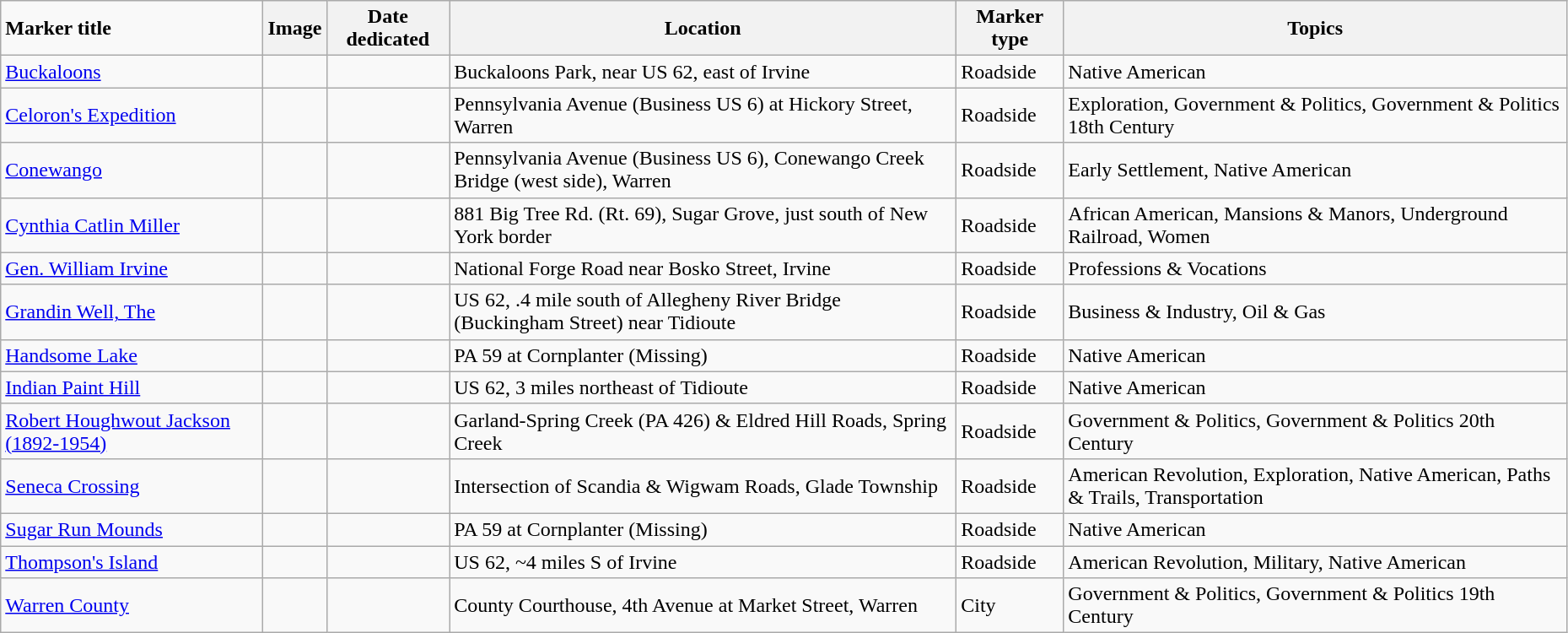<table class="wikitable sortable" style="width:98%">
<tr>
<td><strong>Marker title</strong></td>
<th class="unsortable"><strong>Image</strong></th>
<th><strong>Date dedicated</strong></th>
<th><strong>Location</strong></th>
<th><strong>Marker type</strong></th>
<th><strong>Topics</strong></th>
</tr>
<tr ->
<td><a href='#'>Buckaloons</a></td>
<td></td>
<td></td>
<td>Buckaloons Park, near US 62, east of Irvine<br><small></small></td>
<td>Roadside</td>
<td>Native American</td>
</tr>
<tr ->
<td><a href='#'>Celoron's Expedition</a></td>
<td></td>
<td></td>
<td>Pennsylvania Avenue (Business US 6) at Hickory Street, Warren<br><small></small></td>
<td>Roadside</td>
<td>Exploration, Government & Politics, Government & Politics 18th Century</td>
</tr>
<tr ->
<td><a href='#'>Conewango</a></td>
<td></td>
<td></td>
<td>Pennsylvania Avenue (Business US 6), Conewango Creek Bridge (west side), Warren<br><small></small></td>
<td>Roadside</td>
<td>Early Settlement, Native American</td>
</tr>
<tr ->
<td><a href='#'>Cynthia Catlin Miller</a></td>
<td></td>
<td></td>
<td>881 Big Tree Rd. (Rt. 69), Sugar Grove, just south of New York border<br><small></small></td>
<td>Roadside</td>
<td>African American, Mansions & Manors, Underground Railroad, Women</td>
</tr>
<tr ->
<td><a href='#'>Gen. William Irvine</a></td>
<td></td>
<td></td>
<td>National Forge Road near Bosko Street, Irvine<br><small></small></td>
<td>Roadside</td>
<td>Professions & Vocations</td>
</tr>
<tr ->
<td><a href='#'>Grandin Well, The</a></td>
<td></td>
<td></td>
<td>US 62, .4 mile south of Allegheny River Bridge (Buckingham Street) near Tidioute<br><small></small></td>
<td>Roadside</td>
<td>Business & Industry, Oil & Gas</td>
</tr>
<tr ->
<td><a href='#'>Handsome Lake</a></td>
<td></td>
<td></td>
<td>PA 59 at Cornplanter (Missing)<br><small></small></td>
<td>Roadside</td>
<td>Native American</td>
</tr>
<tr ->
<td><a href='#'>Indian Paint Hill</a></td>
<td></td>
<td></td>
<td>US 62, 3 miles northeast of Tidioute<br><small></small></td>
<td>Roadside</td>
<td>Native American</td>
</tr>
<tr ->
<td><a href='#'>Robert Houghwout Jackson (1892-1954)</a></td>
<td></td>
<td></td>
<td>Garland-Spring Creek (PA 426) & Eldred Hill Roads, Spring Creek<br><small></small></td>
<td>Roadside</td>
<td>Government & Politics, Government & Politics 20th Century</td>
</tr>
<tr ->
<td><a href='#'>Seneca Crossing</a></td>
<td></td>
<td></td>
<td>Intersection of Scandia & Wigwam Roads, Glade Township<br><small></small></td>
<td>Roadside</td>
<td>American Revolution, Exploration, Native American, Paths & Trails, Transportation</td>
</tr>
<tr ->
<td><a href='#'>Sugar Run Mounds</a></td>
<td></td>
<td></td>
<td>PA 59 at Cornplanter (Missing)<br><small></small></td>
<td>Roadside</td>
<td>Native American</td>
</tr>
<tr ->
<td><a href='#'>Thompson's Island</a></td>
<td></td>
<td></td>
<td>US 62, ~4 miles S of Irvine <br><small></small></td>
<td>Roadside</td>
<td>American Revolution, Military, Native American</td>
</tr>
<tr ->
<td><a href='#'>Warren County</a></td>
<td></td>
<td></td>
<td>County Courthouse, 4th Avenue at Market Street, Warren<br><small></small></td>
<td>City</td>
<td>Government & Politics, Government & Politics 19th Century</td>
</tr>
</table>
